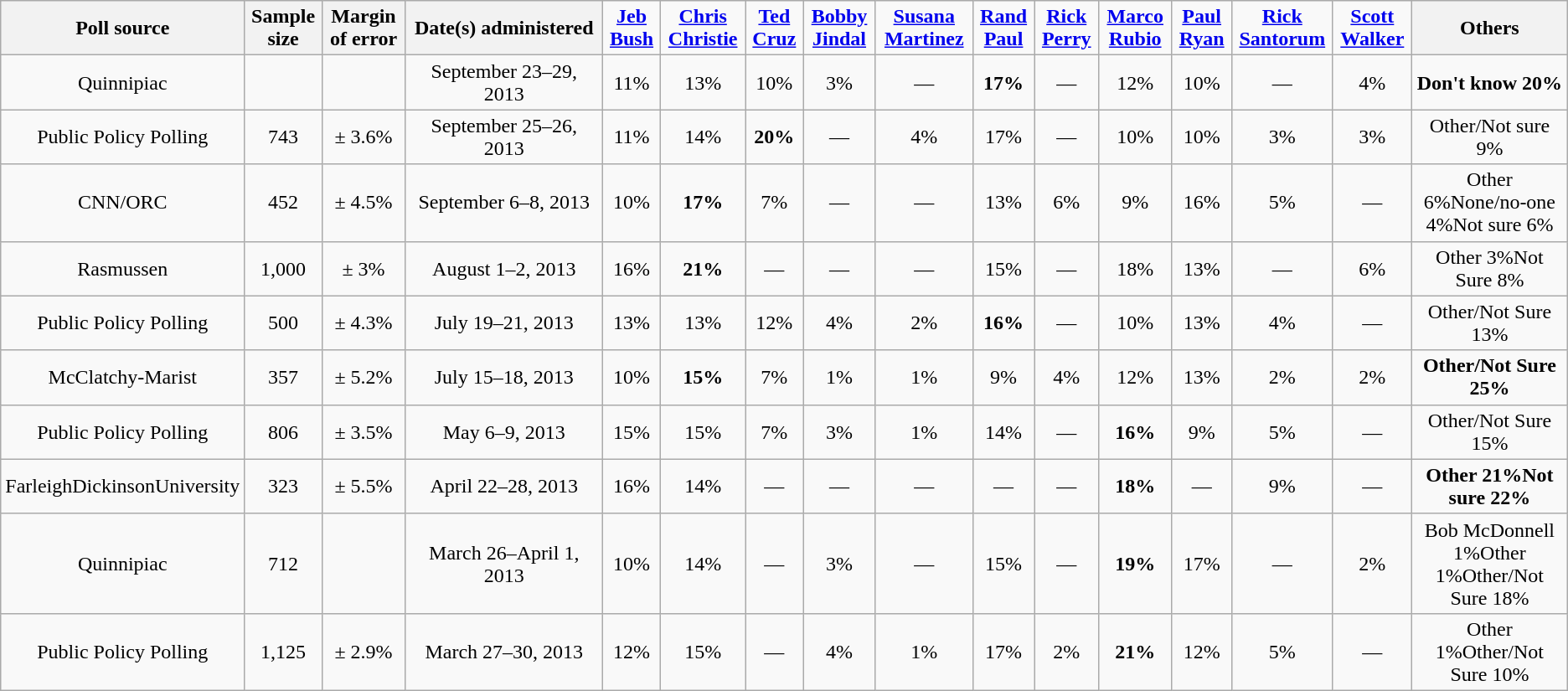<table class="wikitable" style="text-align:center">
<tr>
<th style="width:150px;">Poll source</th>
<th>Sample size</th>
<th>Margin of error</th>
<th style="width:150px;">Date(s) administered</th>
<td><strong><a href='#'>Jeb Bush</a></strong></td>
<td><strong><a href='#'>Chris Christie</a></strong></td>
<td><strong><a href='#'>Ted Cruz</a></strong></td>
<td><strong><a href='#'>Bobby Jindal</a></strong></td>
<td><strong><a href='#'>Susana Martinez</a></strong></td>
<td><strong><a href='#'>Rand Paul</a></strong></td>
<td><strong><a href='#'>Rick Perry</a></strong></td>
<td><strong><a href='#'>Marco Rubio</a></strong></td>
<td><strong><a href='#'>Paul Ryan</a></strong></td>
<td><strong><a href='#'>Rick Santorum</a></strong></td>
<td><strong><a href='#'>Scott Walker</a></strong></td>
<th>Others</th>
</tr>
<tr>
<td>Quinnipiac</td>
<td></td>
<td></td>
<td>September 23–29, 2013</td>
<td>11%</td>
<td>13%</td>
<td>10%</td>
<td>3%</td>
<td>—</td>
<td><strong>17%</strong></td>
<td>—</td>
<td>12%</td>
<td>10%</td>
<td>—</td>
<td>4%</td>
<td><span><strong>Don't know 20%</strong></span></td>
</tr>
<tr>
<td>Public Policy Polling</td>
<td>743</td>
<td>± 3.6%</td>
<td>September 25–26, 2013</td>
<td>11%</td>
<td>14%</td>
<td><strong>20%</strong></td>
<td>—</td>
<td>4%</td>
<td>17%</td>
<td>—</td>
<td>10%</td>
<td>10%</td>
<td>3%</td>
<td>3%</td>
<td>Other/Not sure 9%</td>
</tr>
<tr>
<td>CNN/ORC</td>
<td>452</td>
<td>± 4.5%</td>
<td>September 6–8, 2013</td>
<td>10%</td>
<td><strong>17%</strong></td>
<td>7%</td>
<td>—</td>
<td>—</td>
<td>13%</td>
<td>6%</td>
<td>9%</td>
<td>16%</td>
<td>5%</td>
<td>—</td>
<td>Other 6%None/no-one 4%Not sure 6%</td>
</tr>
<tr>
<td>Rasmussen</td>
<td>1,000</td>
<td>± 3%</td>
<td>August 1–2, 2013</td>
<td>16%</td>
<td><strong>21%</strong></td>
<td>—</td>
<td>—</td>
<td>—</td>
<td>15%</td>
<td>—</td>
<td>18%</td>
<td>13%</td>
<td>—</td>
<td>6%</td>
<td>Other 3%Not Sure 8%</td>
</tr>
<tr>
<td>Public Policy Polling</td>
<td>500</td>
<td>± 4.3%</td>
<td>July 19–21, 2013</td>
<td>13%</td>
<td>13%</td>
<td>12%</td>
<td>4%</td>
<td>2%</td>
<td><strong>16%</strong></td>
<td>—</td>
<td>10%</td>
<td>13%</td>
<td>4%</td>
<td>—</td>
<td>Other/Not Sure 13%</td>
</tr>
<tr>
<td>McClatchy-Marist</td>
<td>357</td>
<td>± 5.2%</td>
<td>July 15–18, 2013</td>
<td>10%</td>
<td><strong>15%</strong></td>
<td>7%</td>
<td>1%</td>
<td>1%</td>
<td>9%</td>
<td>4%</td>
<td>12%</td>
<td>13%</td>
<td>2%</td>
<td>2%</td>
<td><span><strong>Other/Not Sure 25%</strong></span></td>
</tr>
<tr>
<td>Public Policy Polling</td>
<td>806</td>
<td>± 3.5%</td>
<td>May 6–9, 2013</td>
<td>15%</td>
<td>15%</td>
<td>7%</td>
<td>3%</td>
<td>1%</td>
<td>14%</td>
<td>—</td>
<td><strong>16%</strong></td>
<td>9%</td>
<td>5%</td>
<td>—</td>
<td>Other/Not Sure 15%</td>
</tr>
<tr>
<td>FarleighDickinsonUniversity</td>
<td>323</td>
<td>± 5.5%</td>
<td>April 22–28, 2013</td>
<td>16%</td>
<td>14%</td>
<td>—</td>
<td>—</td>
<td>—</td>
<td>—</td>
<td>—</td>
<td><strong>18%</strong></td>
<td>—</td>
<td>9%</td>
<td>—</td>
<td><span><strong>Other 21%</strong></span><span><strong>Not sure 22%</strong></span></td>
</tr>
<tr>
<td>Quinnipiac</td>
<td>712</td>
<td></td>
<td>March 26–April 1, 2013</td>
<td>10%</td>
<td>14%</td>
<td>—</td>
<td>3%</td>
<td>—</td>
<td>15%</td>
<td>—</td>
<td><strong>19%</strong></td>
<td>17%</td>
<td>—</td>
<td>2%</td>
<td>Bob McDonnell 1%Other 1%Other/Not Sure 18%</td>
</tr>
<tr>
<td>Public Policy Polling</td>
<td>1,125</td>
<td>± 2.9%</td>
<td>March 27–30, 2013</td>
<td>12%</td>
<td>15%</td>
<td>—</td>
<td>4%</td>
<td>1%</td>
<td>17%</td>
<td>2%</td>
<td><strong>21%</strong></td>
<td>12%</td>
<td>5%</td>
<td>—</td>
<td>Other 1%Other/Not Sure 10%</td>
</tr>
</table>
